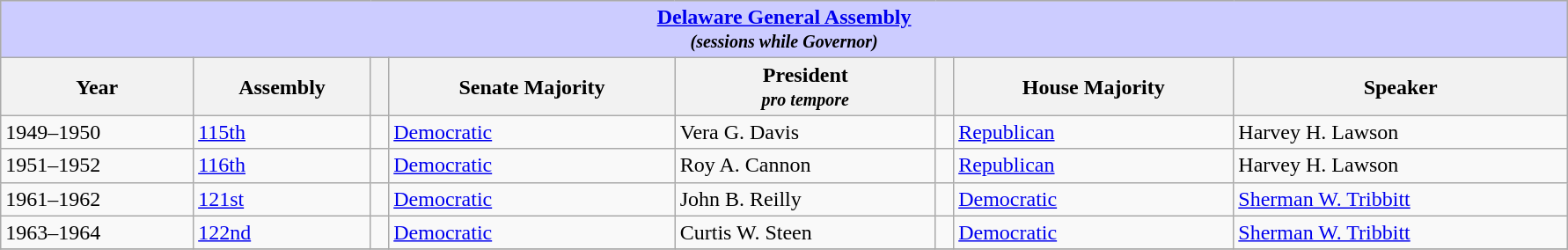<table class=wikitable style="width: 94%" style="text-align: center;" align="center">
<tr bgcolor=#cccccc>
<th colspan=12 style="background: #ccccff;"><strong><a href='#'>Delaware General Assembly</a></strong> <br> <small> <em>(sessions while Governor)</em></small></th>
</tr>
<tr>
<th><strong>Year</strong></th>
<th><strong>Assembly</strong></th>
<th></th>
<th><strong>Senate Majority</strong></th>
<th><strong>President<br><em><small>pro tempore</small><strong><em></th>
<th></th>
<th></strong>House Majority<strong></th>
<th></strong>Speaker<strong></th>
</tr>
<tr>
<td>1949–1950</td>
<td><a href='#'>115th</a></td>
<td></td>
<td><a href='#'>Democratic</a></td>
<td>Vera G. Davis</td>
<td></td>
<td><a href='#'>Republican</a></td>
<td>Harvey H. Lawson</td>
</tr>
<tr>
<td>1951–1952</td>
<td><a href='#'>116th</a></td>
<td></td>
<td><a href='#'>Democratic</a></td>
<td>Roy A. Cannon</td>
<td></td>
<td><a href='#'>Republican</a></td>
<td>Harvey H. Lawson</td>
</tr>
<tr>
<td>1961–1962</td>
<td><a href='#'>121st</a></td>
<td></td>
<td><a href='#'>Democratic</a></td>
<td>John B. Reilly</td>
<td></td>
<td><a href='#'>Democratic</a></td>
<td><a href='#'>Sherman W. Tribbitt</a></td>
</tr>
<tr>
<td>1963–1964</td>
<td><a href='#'>122nd</a></td>
<td></td>
<td><a href='#'>Democratic</a></td>
<td>Curtis W. Steen</td>
<td></td>
<td><a href='#'>Democratic</a></td>
<td><a href='#'>Sherman W. Tribbitt</a></td>
</tr>
<tr>
</tr>
</table>
